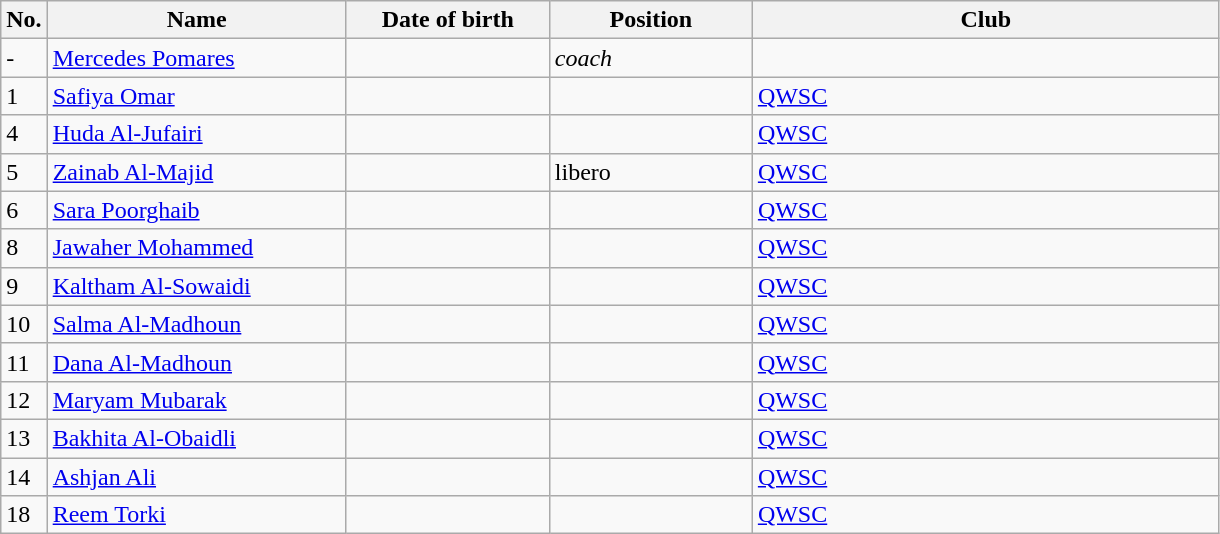<table class=wikitable sortable style=font-size:100%; text-align:center;>
<tr>
<th>No.</th>
<th style=width:12em>Name</th>
<th style=width:8em>Date of birth</th>
<th style=width:8em>Position</th>
<th style=width:19em>Club</th>
</tr>
<tr>
<td>-</td>
<td><a href='#'>Mercedes Pomares</a></td>
<td></td>
<td><em>coach</em></td>
<td></td>
</tr>
<tr>
<td>1</td>
<td><a href='#'>Safiya Omar</a></td>
<td></td>
<td></td>
<td> <a href='#'>QWSC</a></td>
</tr>
<tr>
<td>4</td>
<td><a href='#'>Huda Al-Jufairi</a></td>
<td></td>
<td></td>
<td> <a href='#'>QWSC</a></td>
</tr>
<tr>
<td>5</td>
<td><a href='#'>Zainab Al-Majid</a></td>
<td></td>
<td>libero</td>
<td> <a href='#'>QWSC</a></td>
</tr>
<tr>
<td>6</td>
<td><a href='#'>Sara Poorghaib</a></td>
<td></td>
<td></td>
<td> <a href='#'>QWSC</a></td>
</tr>
<tr>
<td>8</td>
<td><a href='#'>Jawaher Mohammed</a></td>
<td></td>
<td></td>
<td> <a href='#'>QWSC</a></td>
</tr>
<tr>
<td>9</td>
<td><a href='#'>Kaltham Al-Sowaidi</a></td>
<td></td>
<td></td>
<td> <a href='#'>QWSC</a></td>
</tr>
<tr>
<td>10</td>
<td><a href='#'>Salma Al-Madhoun</a></td>
<td></td>
<td></td>
<td> <a href='#'>QWSC</a></td>
</tr>
<tr>
<td>11</td>
<td><a href='#'>Dana Al-Madhoun</a></td>
<td></td>
<td></td>
<td> <a href='#'>QWSC</a></td>
</tr>
<tr>
<td>12</td>
<td><a href='#'>Maryam Mubarak</a></td>
<td></td>
<td></td>
<td> <a href='#'>QWSC</a></td>
</tr>
<tr>
<td>13</td>
<td><a href='#'>Bakhita Al-Obaidli</a></td>
<td></td>
<td></td>
<td> <a href='#'>QWSC</a></td>
</tr>
<tr>
<td>14</td>
<td><a href='#'>Ashjan Ali</a></td>
<td></td>
<td></td>
<td> <a href='#'>QWSC</a></td>
</tr>
<tr>
<td>18</td>
<td><a href='#'>Reem Torki</a></td>
<td></td>
<td></td>
<td> <a href='#'>QWSC</a></td>
</tr>
</table>
